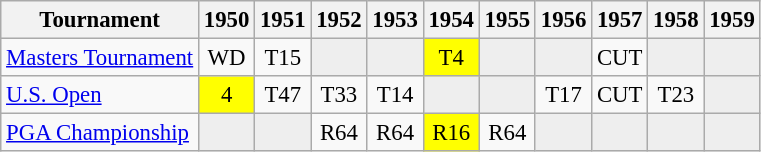<table class="wikitable" style="font-size:95%;text-align:center;">
<tr>
<th>Tournament</th>
<th>1950</th>
<th>1951</th>
<th>1952</th>
<th>1953</th>
<th>1954</th>
<th>1955</th>
<th>1956</th>
<th>1957</th>
<th>1958</th>
<th>1959</th>
</tr>
<tr>
<td align=left><a href='#'>Masters Tournament</a></td>
<td>WD</td>
<td>T15</td>
<td style="background:#eeeeee;"></td>
<td style="background:#eeeeee;"></td>
<td style="background:yellow;">T4</td>
<td style="background:#eeeeee;"></td>
<td style="background:#eeeeee;"></td>
<td>CUT</td>
<td style="background:#eeeeee;"></td>
<td style="background:#eeeeee;"></td>
</tr>
<tr>
<td align=left><a href='#'>U.S. Open</a></td>
<td style="background:yellow;">4</td>
<td>T47</td>
<td>T33</td>
<td>T14</td>
<td style="background:#eeeeee;"></td>
<td style="background:#eeeeee;"></td>
<td>T17</td>
<td>CUT</td>
<td>T23</td>
<td style="background:#eeeeee;"></td>
</tr>
<tr>
<td align=left><a href='#'>PGA Championship</a></td>
<td style="background:#eeeeee;"></td>
<td style="background:#eeeeee;"></td>
<td>R64</td>
<td>R64</td>
<td style="background:yellow;">R16</td>
<td>R64</td>
<td style="background:#eeeeee;"></td>
<td style="background:#eeeeee;"></td>
<td style="background:#eeeeee;"></td>
<td style="background:#eeeeee;"></td>
</tr>
</table>
